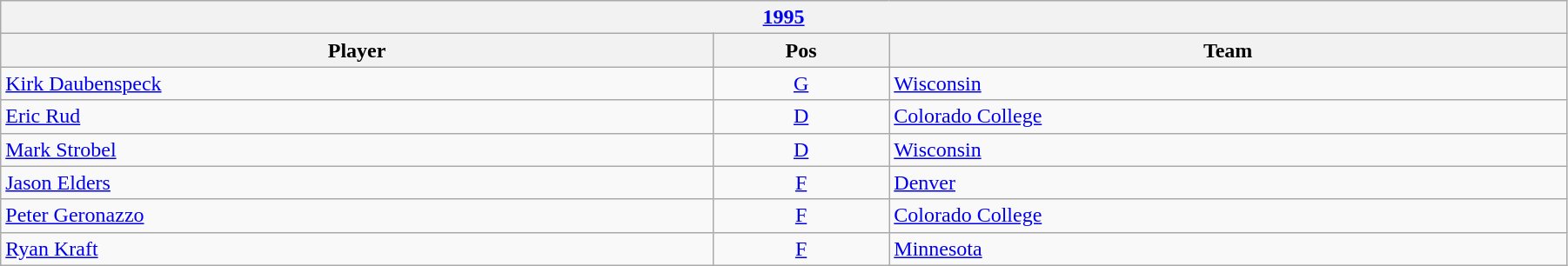<table class="wikitable" width=95%>
<tr>
<th colspan=3><a href='#'>1995</a></th>
</tr>
<tr>
<th>Player</th>
<th>Pos</th>
<th>Team</th>
</tr>
<tr>
<td><a href='#'>Kirk Daubenspeck</a></td>
<td align=center><a href='#'>G</a></td>
<td><a href='#'>Wisconsin</a></td>
</tr>
<tr>
<td><a href='#'>Eric Rud</a></td>
<td align=center><a href='#'>D</a></td>
<td><a href='#'>Colorado College</a></td>
</tr>
<tr>
<td><a href='#'>Mark Strobel</a></td>
<td align=center><a href='#'>D</a></td>
<td><a href='#'>Wisconsin</a></td>
</tr>
<tr>
<td><a href='#'>Jason Elders</a></td>
<td align=center><a href='#'>F</a></td>
<td><a href='#'>Denver</a></td>
</tr>
<tr>
<td><a href='#'>Peter Geronazzo</a></td>
<td align=center><a href='#'>F</a></td>
<td><a href='#'>Colorado College</a></td>
</tr>
<tr>
<td><a href='#'>Ryan Kraft</a></td>
<td align=center><a href='#'>F</a></td>
<td><a href='#'>Minnesota</a></td>
</tr>
</table>
